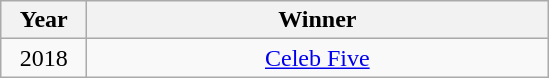<table class="wikitable" style="text-align: center">
<tr>
<th width="50">Year</th>
<th width="300">Winner</th>
</tr>
<tr>
<td>2018</td>
<td><a href='#'>Celeb Five</a></td>
</tr>
</table>
